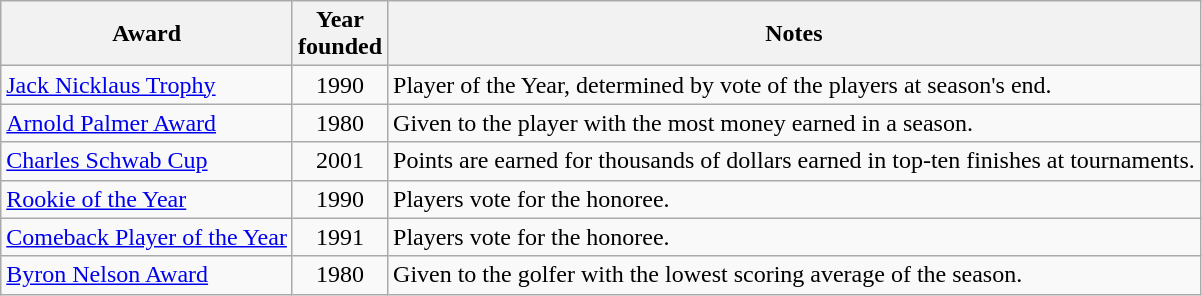<table class="wikitable">
<tr>
<th>Award</th>
<th>Year<br>founded</th>
<th>Notes</th>
</tr>
<tr>
<td><a href='#'>Jack Nicklaus Trophy</a></td>
<td align="center">1990</td>
<td>Player of the Year, determined by vote of the players at season's end.</td>
</tr>
<tr>
<td><a href='#'>Arnold Palmer Award</a></td>
<td align="center">1980</td>
<td>Given to the player with the most money earned in a season.</td>
</tr>
<tr>
<td><a href='#'>Charles Schwab Cup</a></td>
<td align="center">2001</td>
<td>Points are earned for thousands of dollars earned in top-ten finishes at tournaments.</td>
</tr>
<tr>
<td><a href='#'>Rookie of the Year</a></td>
<td align="center">1990</td>
<td>Players vote for the honoree.</td>
</tr>
<tr>
<td><a href='#'>Comeback Player of the Year</a></td>
<td align="center">1991</td>
<td>Players vote for the honoree.</td>
</tr>
<tr>
<td><a href='#'>Byron Nelson Award</a></td>
<td align="center">1980</td>
<td>Given to the golfer with the lowest scoring average of the season.</td>
</tr>
</table>
